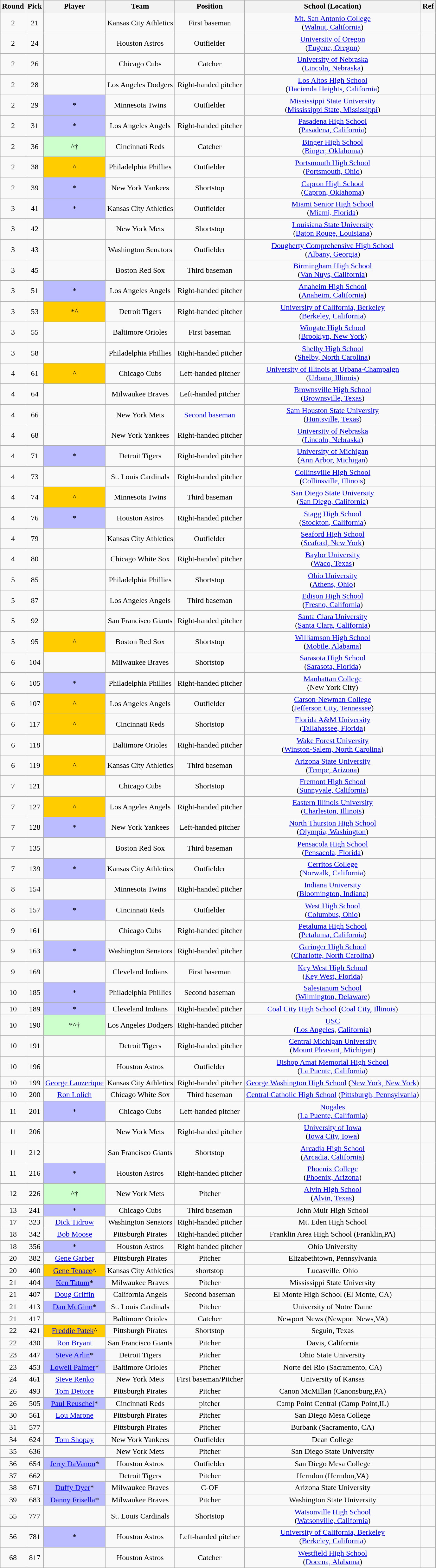<table class="wikitable sortable" style="text-align:center;" border="1">
<tr>
<th>Round</th>
<th>Pick</th>
<th>Player</th>
<th>Team</th>
<th>Position</th>
<th class="unsortable">School (Location)</th>
<th class="unsortable">Ref</th>
</tr>
<tr>
<td>2</td>
<td>21</td>
<td></td>
<td>Kansas City Athletics</td>
<td>First baseman</td>
<td><a href='#'>Mt. San Antonio College</a><br>(<a href='#'>Walnut, California</a>)</td>
<td></td>
</tr>
<tr>
<td>2</td>
<td>24</td>
<td></td>
<td>Houston Astros</td>
<td>Outfielder</td>
<td><a href='#'>University of Oregon</a><br>(<a href='#'>Eugene, Oregon</a>)</td>
<td></td>
</tr>
<tr>
<td>2</td>
<td>26</td>
<td></td>
<td>Chicago Cubs</td>
<td>Catcher</td>
<td><a href='#'>University of Nebraska</a><br>(<a href='#'>Lincoln, Nebraska</a>)</td>
<td></td>
</tr>
<tr>
<td>2</td>
<td>28</td>
<td></td>
<td>Los Angeles Dodgers</td>
<td>Right-handed pitcher</td>
<td><a href='#'>Los Altos High School</a><br>(<a href='#'>Hacienda Heights, California</a>)</td>
<td></td>
</tr>
<tr>
<td>2</td>
<td>29</td>
<td bgcolor="#bbbbff">*</td>
<td>Minnesota Twins</td>
<td>Outfielder</td>
<td><a href='#'>Mississippi State University</a><br>(<a href='#'>Mississippi State, Mississippi</a>)</td>
<td></td>
</tr>
<tr>
<td>2</td>
<td>31</td>
<td bgcolor="#bbbbff">*</td>
<td>Los Angeles Angels</td>
<td>Right-handed pitcher</td>
<td><a href='#'>Pasadena High School</a><br>(<a href='#'>Pasadena, California</a>)</td>
<td></td>
</tr>
<tr>
<td>2</td>
<td>36</td>
<td bgcolor="#ccffcc">^†</td>
<td>Cincinnati Reds</td>
<td>Catcher</td>
<td><a href='#'>Binger High School</a><br>(<a href='#'>Binger, Oklahoma</a>)</td>
<td></td>
</tr>
<tr>
<td>2</td>
<td>38</td>
<td bgcolor="#ffcc00">^</td>
<td>Philadelphia Phillies</td>
<td>Outfielder</td>
<td><a href='#'>Portsmouth High School</a><br>(<a href='#'>Portsmouth, Ohio</a>)</td>
<td></td>
</tr>
<tr>
<td>2</td>
<td>39</td>
<td bgcolor="#bbbbff">*</td>
<td>New York Yankees</td>
<td>Shortstop</td>
<td><a href='#'>Capron High School</a><br>(<a href='#'>Capron, Oklahoma</a>)</td>
<td></td>
</tr>
<tr>
<td>3</td>
<td>41</td>
<td bgcolor="#bbbbff">*</td>
<td>Kansas City Athletics</td>
<td>Outfielder</td>
<td><a href='#'>Miami Senior High School</a><br>(<a href='#'>Miami, Florida</a>)</td>
<td></td>
</tr>
<tr>
<td>3</td>
<td>42</td>
<td></td>
<td>New York Mets</td>
<td>Shortstop</td>
<td><a href='#'>Louisiana State University</a><br>(<a href='#'>Baton Rouge, Louisiana</a>)</td>
<td></td>
</tr>
<tr>
<td>3</td>
<td>43</td>
<td></td>
<td>Washington Senators</td>
<td>Outfielder</td>
<td><a href='#'>Dougherty Comprehensive High School</a><br>(<a href='#'>Albany, Georgia</a>)</td>
<td></td>
</tr>
<tr>
<td>3</td>
<td>45</td>
<td></td>
<td>Boston Red Sox</td>
<td>Third baseman</td>
<td><a href='#'>Birmingham High School</a><br>(<a href='#'>Van Nuys, California</a>)</td>
<td></td>
</tr>
<tr>
<td>3</td>
<td>51</td>
<td bgcolor="#bbbbff">*</td>
<td>Los Angeles Angels</td>
<td>Right-handed pitcher</td>
<td><a href='#'>Anaheim High School</a><br>(<a href='#'>Anaheim, California</a>)</td>
<td></td>
</tr>
<tr>
<td>3</td>
<td>53</td>
<td bgcolor="#ffcc00">*^</td>
<td>Detroit Tigers</td>
<td>Right-handed pitcher</td>
<td><a href='#'>University of California, Berkeley</a><br>(<a href='#'>Berkeley, California</a>)</td>
<td></td>
</tr>
<tr>
<td>3</td>
<td>55</td>
<td></td>
<td>Baltimore Orioles</td>
<td>First baseman</td>
<td><a href='#'>Wingate High School</a><br>(<a href='#'>Brooklyn, New York</a>)</td>
<td></td>
</tr>
<tr>
<td>3</td>
<td>58</td>
<td></td>
<td>Philadelphia Phillies</td>
<td>Right-handed pitcher</td>
<td><a href='#'>Shelby High School</a><br>(<a href='#'>Shelby, North Carolina</a>)</td>
<td></td>
</tr>
<tr>
<td>4</td>
<td>61</td>
<td bgcolor="#ffcc00">^</td>
<td>Chicago Cubs</td>
<td>Left-handed pitcher</td>
<td><a href='#'>University of Illinois at Urbana-Champaign</a><br>(<a href='#'>Urbana, Illinois</a>)</td>
<td></td>
</tr>
<tr>
<td>4</td>
<td>64</td>
<td></td>
<td>Milwaukee Braves</td>
<td>Left-handed pitcher</td>
<td><a href='#'>Brownsville High School</a><br>(<a href='#'>Brownsville, Texas</a>)</td>
<td></td>
</tr>
<tr>
<td>4</td>
<td>66</td>
<td></td>
<td>New York Mets</td>
<td><a href='#'>Second baseman</a></td>
<td><a href='#'>Sam Houston State University</a><br>(<a href='#'>Huntsville, Texas</a>)</td>
<td></td>
</tr>
<tr>
<td>4</td>
<td>68</td>
<td></td>
<td>New York Yankees</td>
<td>Right-handed pitcher</td>
<td><a href='#'>University of Nebraska</a><br>(<a href='#'>Lincoln, Nebraska</a>)</td>
<td></td>
</tr>
<tr>
<td>4</td>
<td>71</td>
<td bgcolor="#bbbbff">*</td>
<td>Detroit Tigers</td>
<td>Right-handed pitcher</td>
<td><a href='#'>University of Michigan</a><br>(<a href='#'>Ann Arbor, Michigan</a>)</td>
<td></td>
</tr>
<tr>
<td>4</td>
<td>73</td>
<td></td>
<td>St. Louis Cardinals</td>
<td>Right-handed pitcher</td>
<td><a href='#'>Collinsville High School</a><br>(<a href='#'>Collinsville, Illinois</a>)</td>
<td></td>
</tr>
<tr>
<td>4</td>
<td>74</td>
<td bgcolor="#ffcc00">^</td>
<td>Minnesota Twins</td>
<td>Third baseman</td>
<td><a href='#'>San Diego State University</a><br>(<a href='#'>San Diego, California</a>)</td>
<td></td>
</tr>
<tr>
<td>4</td>
<td>76</td>
<td bgcolor="#bbbbff">*</td>
<td>Houston Astros</td>
<td>Right-handed pitcher</td>
<td><a href='#'>Stagg High School</a><br>(<a href='#'>Stockton, California</a>)</td>
<td></td>
</tr>
<tr>
<td>4</td>
<td>79</td>
<td></td>
<td>Kansas City Athletics</td>
<td>Outfielder</td>
<td><a href='#'>Seaford High School</a><br>(<a href='#'>Seaford, New York</a>)</td>
<td></td>
</tr>
<tr>
<td>4</td>
<td>80</td>
<td></td>
<td>Chicago White Sox</td>
<td>Right-handed pitcher</td>
<td><a href='#'>Baylor University</a><br>(<a href='#'>Waco, Texas</a>)</td>
<td></td>
</tr>
<tr>
<td>5</td>
<td>85</td>
<td></td>
<td>Philadelphia Phillies</td>
<td>Shortstop</td>
<td><a href='#'>Ohio University</a><br>(<a href='#'>Athens, Ohio</a>)</td>
<td></td>
</tr>
<tr>
<td>5</td>
<td>87</td>
<td></td>
<td>Los Angeles Angels</td>
<td>Third baseman</td>
<td><a href='#'>Edison High School</a><br>(<a href='#'>Fresno, California</a>)</td>
<td></td>
</tr>
<tr>
<td>5</td>
<td>92</td>
<td></td>
<td>San Francisco Giants</td>
<td>Right-handed pitcher</td>
<td><a href='#'>Santa Clara University</a><br>(<a href='#'>Santa Clara, California</a>)</td>
<td></td>
</tr>
<tr>
<td>5</td>
<td>95</td>
<td bgcolor="#ffcc00">^</td>
<td>Boston Red Sox</td>
<td>Shortstop</td>
<td><a href='#'>Williamson High School</a><br>(<a href='#'>Mobile, Alabama</a>)</td>
<td></td>
</tr>
<tr>
<td>6</td>
<td>104</td>
<td></td>
<td>Milwaukee Braves</td>
<td>Shortstop</td>
<td><a href='#'>Sarasota High School</a><br>(<a href='#'>Sarasota, Florida</a>)</td>
<td></td>
</tr>
<tr>
<td>6</td>
<td>105</td>
<td bgcolor="#bbbbff">*</td>
<td>Philadelphia Phillies</td>
<td>Right-handed pitcher</td>
<td><a href='#'>Manhattan College</a><br>(New York City)</td>
<td></td>
</tr>
<tr>
<td>6</td>
<td>107</td>
<td bgcolor="#ffcc00">^</td>
<td>Los Angeles Angels</td>
<td>Outfielder</td>
<td><a href='#'>Carson-Newman College</a><br>(<a href='#'>Jefferson City, Tennessee</a>)</td>
<td></td>
</tr>
<tr>
<td>6</td>
<td>117</td>
<td bgcolor="#ffcc00">^</td>
<td>Cincinnati Reds</td>
<td>Shortstop</td>
<td><a href='#'>Florida A&M University</a><br>(<a href='#'>Tallahassee, Florida</a>)</td>
<td></td>
</tr>
<tr>
<td>6</td>
<td>118</td>
<td></td>
<td>Baltimore Orioles</td>
<td>Right-handed pitcher</td>
<td><a href='#'>Wake Forest University</a><br>(<a href='#'>Winston-Salem, North Carolina</a>)</td>
<td></td>
</tr>
<tr>
<td>6</td>
<td>119</td>
<td bgcolor="#ffcc00">^</td>
<td>Kansas City Athletics</td>
<td>Third baseman</td>
<td><a href='#'>Arizona State University</a><br>(<a href='#'>Tempe, Arizona</a>)</td>
<td></td>
</tr>
<tr>
<td>7</td>
<td>121</td>
<td></td>
<td>Chicago Cubs</td>
<td>Shortstop</td>
<td><a href='#'>Fremont High School</a><br>(<a href='#'>Sunnyvale, California</a>)</td>
<td></td>
</tr>
<tr>
<td>7</td>
<td>127</td>
<td bgcolor="#ffcc00">^</td>
<td>Los Angeles Angels</td>
<td>Right-handed pitcher</td>
<td><a href='#'>Eastern Illinois University</a><br>(<a href='#'>Charleston, Illinois</a>)</td>
<td></td>
</tr>
<tr>
<td>7</td>
<td>128</td>
<td bgcolor="#bbbbff">*</td>
<td>New York Yankees</td>
<td>Left-handed pitcher</td>
<td><a href='#'>North Thurston High School</a><br>(<a href='#'>Olympia, Washington</a>)</td>
<td></td>
</tr>
<tr>
<td>7</td>
<td>135</td>
<td></td>
<td>Boston Red Sox</td>
<td>Third baseman</td>
<td><a href='#'>Pensacola High School</a><br>(<a href='#'>Pensacola, Florida</a>)</td>
<td></td>
</tr>
<tr>
<td>7</td>
<td>139</td>
<td bgcolor="#bbbbff">*</td>
<td>Kansas City Athletics</td>
<td>Outfielder</td>
<td><a href='#'>Cerritos College</a><br>(<a href='#'>Norwalk, California</a>)</td>
<td></td>
</tr>
<tr>
<td>8</td>
<td>154</td>
<td></td>
<td>Minnesota Twins</td>
<td>Right-handed pitcher</td>
<td><a href='#'>Indiana University</a><br>(<a href='#'>Bloomington, Indiana</a>)</td>
<td></td>
</tr>
<tr>
<td>8</td>
<td>157</td>
<td bgcolor="#bbbbff">*</td>
<td>Cincinnati Reds</td>
<td>Outfielder</td>
<td><a href='#'>West High School</a><br>(<a href='#'>Columbus, Ohio</a>)</td>
<td></td>
</tr>
<tr>
<td>9</td>
<td>161</td>
<td></td>
<td>Chicago Cubs</td>
<td>Right-handed pitcher</td>
<td><a href='#'>Petaluma High School</a><br>(<a href='#'>Petaluma, California</a>)</td>
<td></td>
</tr>
<tr>
<td>9</td>
<td>163</td>
<td bgcolor="#bbbbff">*</td>
<td>Washington Senators</td>
<td>Right-handed pitcher</td>
<td><a href='#'>Garinger High School</a><br>(<a href='#'>Charlotte, North Carolina</a>)</td>
<td></td>
</tr>
<tr>
<td>9</td>
<td>169</td>
<td></td>
<td>Cleveland Indians</td>
<td>First baseman</td>
<td><a href='#'>Key West High School</a><br>(<a href='#'>Key West, Florida</a>)</td>
<td></td>
</tr>
<tr>
<td>10</td>
<td>185</td>
<td bgcolor="#bbbbff">*</td>
<td>Philadelphia Phillies</td>
<td>Second baseman</td>
<td><a href='#'>Salesianum School</a><br>(<a href='#'>Wilmington, Delaware</a>)</td>
<td></td>
</tr>
<tr>
<td>10</td>
<td>189</td>
<td bgcolor="#bbbbff">*</td>
<td>Cleveland Indians</td>
<td>Right-handed pitcher</td>
<td><a href='#'>Coal City High School</a> (<a href='#'>Coal City, Illinois</a>)</td>
<td></td>
</tr>
<tr>
<td>10</td>
<td>190</td>
<td bgcolor="#ccffcc">*^†</td>
<td>Los Angeles Dodgers</td>
<td>Right-handed pitcher</td>
<td><a href='#'>USC</a><br>(<a href='#'>Los Angeles</a>, <a href='#'>California</a>)</td>
<td></td>
</tr>
<tr>
<td>10</td>
<td>191</td>
<td></td>
<td>Detroit Tigers</td>
<td>Right-handed pitcher</td>
<td><a href='#'>Central Michigan University</a><br>(<a href='#'>Mount Pleasant, Michigan</a>)</td>
<td></td>
</tr>
<tr>
<td>10</td>
<td>196</td>
<td></td>
<td>Houston Astros</td>
<td>Outfielder</td>
<td><a href='#'>Bishop Amat Memorial High School</a><br>(<a href='#'>La Puente, California</a>)</td>
<td></td>
</tr>
<tr>
<td>10</td>
<td>199</td>
<td><a href='#'>George Lauzerique</a></td>
<td>Kansas City Athletics</td>
<td>Right-handed pitcher</td>
<td><a href='#'>George Washington High School</a> (<a href='#'>New York, New York</a>)</td>
<td></td>
</tr>
<tr>
<td>10</td>
<td>200</td>
<td><a href='#'>Ron Lolich</a></td>
<td>Chicago White Sox</td>
<td>Third baseman</td>
<td><a href='#'>Central Catholic High School</a> (<a href='#'>Pittsburgh, Pennsylvania</a>)</td>
<td></td>
</tr>
<tr>
<td>11</td>
<td>201</td>
<td bgcolor="#bbbbff">*</td>
<td>Chicago Cubs</td>
<td>Left-handed pitcher</td>
<td><a href='#'>Nogales</a><br>(<a href='#'>La Puente, California</a>)</td>
<td></td>
</tr>
<tr>
<td>11</td>
<td>206</td>
<td></td>
<td>New York Mets</td>
<td>Right-handed pitcher</td>
<td><a href='#'>University of Iowa</a><br>(<a href='#'>Iowa City, Iowa</a>)</td>
<td></td>
</tr>
<tr>
<td>11</td>
<td>212</td>
<td></td>
<td>San Francisco Giants</td>
<td>Shortstop</td>
<td><a href='#'>Arcadia High School</a><br>(<a href='#'>Arcadia, California</a>)</td>
<td></td>
</tr>
<tr>
<td>11</td>
<td>216</td>
<td bgcolor="#bbbbff">*</td>
<td>Houston Astros</td>
<td>Right-handed pitcher</td>
<td><a href='#'>Phoenix College</a><br>(<a href='#'>Phoenix, Arizona</a>)</td>
<td></td>
</tr>
<tr>
<td>12</td>
<td>226</td>
<td bgcolor="#ccffcc">^†</td>
<td>New York Mets</td>
<td>Pitcher</td>
<td><a href='#'>Alvin High School</a><br>(<a href='#'>Alvin, Texas</a>)</td>
<td></td>
</tr>
<tr>
<td>13</td>
<td>241</td>
<td bgcolor="#bbbbff">*</td>
<td>Chicago Cubs</td>
<td>Third baseman</td>
<td>John Muir High School<br></td>
<td></td>
</tr>
<tr>
<td>17</td>
<td>323</td>
<td><a href='#'>Dick Tidrow</a></td>
<td>Washington Senators</td>
<td>Right-handed pitcher</td>
<td>Mt. Eden High School</td>
<td></td>
</tr>
<tr>
<td>18</td>
<td>342</td>
<td><a href='#'>Bob Moose</a></td>
<td>Pittsburgh Pirates</td>
<td>Right-handed pitcher</td>
<td>Franklin Area High School (Franklin,PA)</td>
<td></td>
</tr>
<tr>
<td>18</td>
<td>356</td>
<td bgcolor="#bbbbff">*</td>
<td>Houston Astros</td>
<td>Right-handed pitcher</td>
<td>Ohio University</td>
<td></td>
</tr>
<tr>
<td>20</td>
<td>382</td>
<td><a href='#'>Gene Garber</a></td>
<td>Pittsburgh Pirates</td>
<td>Pitcher</td>
<td>Elizabethtown, Pennsylvania</td>
<td></td>
</tr>
<tr>
<td>20</td>
<td>400</td>
<td bgcolor="#ffcc00"><a href='#'>Gene Tenace</a>^</td>
<td>Kansas City Athletics</td>
<td>shortstop</td>
<td>Lucasville, Ohio</td>
<td></td>
</tr>
<tr>
<td>21</td>
<td>404</td>
<td bgcolor="#bbbbff"><a href='#'>Ken Tatum</a>*</td>
<td>Milwaukee Braves</td>
<td>Pitcher</td>
<td>Mississippi State University</td>
<td></td>
</tr>
<tr>
<td>21</td>
<td>407</td>
<td><a href='#'>Doug Griffin</a></td>
<td>California Angels</td>
<td>Second baseman</td>
<td>El Monte High School (El Monte, CA)</td>
<td></td>
</tr>
<tr>
<td>21</td>
<td>413</td>
<td bgcolor="#bbbbff"><a href='#'>Dan McGinn</a>*</td>
<td>St. Louis Cardinals</td>
<td>Pitcher</td>
<td>University of Notre Dame</td>
<td></td>
</tr>
<tr>
<td>21</td>
<td>417</td>
<td></td>
<td>Baltimore Orioles</td>
<td>Catcher</td>
<td>Newport News (Newport News,VA)</td>
<td></td>
</tr>
<tr>
<td>22</td>
<td>421</td>
<td bgcolor="#ffcc00"><a href='#'>Freddie Patek</a>^</td>
<td>Pittsburgh Pirates</td>
<td>Shortstop</td>
<td>Seguin, Texas</td>
<td></td>
</tr>
<tr>
<td>22</td>
<td>430</td>
<td><a href='#'>Ron Bryant</a></td>
<td>San Francisco Giants</td>
<td>Pitcher</td>
<td>Davis, California</td>
<td></td>
</tr>
<tr>
<td>23</td>
<td>447</td>
<td bgcolor="#bbbbff"><a href='#'>Steve Arlin</a>*</td>
<td>Detroit Tigers</td>
<td>Pitcher</td>
<td>Ohio State University</td>
<td></td>
</tr>
<tr>
<td>23</td>
<td>453</td>
<td bgcolor="#bbbbff"><a href='#'>Lowell Palmer</a>*</td>
<td>Baltimore Orioles</td>
<td>Pitcher</td>
<td>Norte del Rio (Sacramento, CA)</td>
<td></td>
</tr>
<tr>
<td>24</td>
<td>461</td>
<td><a href='#'>Steve Renko</a></td>
<td>New York Mets</td>
<td>First baseman/Pitcher</td>
<td>University of Kansas</td>
<td></td>
</tr>
<tr>
<td>26</td>
<td>493</td>
<td><a href='#'>Tom Dettore</a></td>
<td>Pittsburgh Pirates</td>
<td>Pitcher</td>
<td>Canon McMillan (Canonsburg,PA)</td>
<td></td>
</tr>
<tr>
<td>26</td>
<td>505</td>
<td bgcolor="#bbbbff"><a href='#'>Paul Reuschel</a>*</td>
<td>Cincinnati Reds</td>
<td>pitcher</td>
<td>Camp Point Central (Camp Point,IL)</td>
<td></td>
</tr>
<tr>
<td>30</td>
<td>561</td>
<td><a href='#'>Lou Marone</a></td>
<td>Pittsburgh Pirates</td>
<td>Pitcher</td>
<td>San Diego Mesa College</td>
<td></td>
</tr>
<tr>
<td>31</td>
<td>577</td>
<td></td>
<td>Pittsburgh Pirates</td>
<td>Pitcher</td>
<td>Burbank (Sacramento, CA)</td>
<td></td>
</tr>
<tr>
<td>34</td>
<td>624</td>
<td><a href='#'>Tom Shopay</a></td>
<td>New York Yankees</td>
<td>Outfielder</td>
<td>Dean College</td>
<td></td>
</tr>
<tr>
<td>35</td>
<td>636</td>
<td></td>
<td>New York Mets</td>
<td>Pitcher</td>
<td>San Diego State University</td>
<td></td>
</tr>
<tr>
<td>36</td>
<td>654</td>
<td bgcolor="#bbbbff"><a href='#'>Jerry DaVanon</a>*</td>
<td>Houston Astros</td>
<td>Outfielder</td>
<td>San Diego Mesa College</td>
<td></td>
</tr>
<tr>
<td>37</td>
<td>662</td>
<td></td>
<td>Detroit Tigers</td>
<td>Pitcher</td>
<td>Herndon (Herndon,VA)</td>
<td></td>
</tr>
<tr>
<td>38</td>
<td>671</td>
<td bgcolor="#bbbbff"><a href='#'>Duffy Dyer</a>*</td>
<td>Milwaukee Braves</td>
<td>C-OF</td>
<td>Arizona State University</td>
<td></td>
</tr>
<tr>
<td>39</td>
<td>683</td>
<td bgcolor="#bbbbff"><a href='#'>Danny Frisella</a>*</td>
<td>Milwaukee Braves</td>
<td>Pitcher</td>
<td>Washington State University</td>
<td></td>
</tr>
<tr>
<td>55</td>
<td>777</td>
<td></td>
<td>St. Louis Cardinals</td>
<td>Shortstop</td>
<td><a href='#'>Watsonville High School</a><br>(<a href='#'>Watsonville, California</a>)</td>
<td></td>
</tr>
<tr>
<td>56</td>
<td>781</td>
<td bgcolor="#bbbbff">*</td>
<td>Houston Astros</td>
<td>Left-handed pitcher</td>
<td><a href='#'>University of California, Berkeley</a><br>(<a href='#'>Berkeley, California</a>)</td>
<td></td>
</tr>
<tr>
<td>68</td>
<td>817</td>
<td></td>
<td>Houston Astros</td>
<td>Catcher</td>
<td><a href='#'>Westfield High School</a><br>(<a href='#'>Docena, Alabama</a>)</td>
<td></td>
</tr>
</table>
